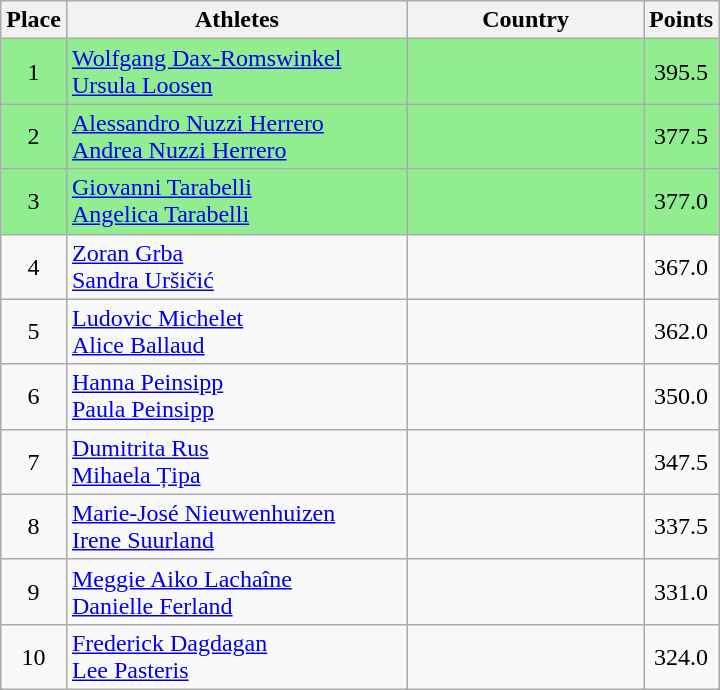<table class="wikitable">
<tr>
<th>Place</th>
<th width=220px>Athletes</th>
<th width=150px>Country</th>
<th>Points</th>
</tr>
<tr bgcolor=lightgreen>
<td align=center>1</td>
<td><a href='#'>Wolfgang Dax-Romswinkel</a><br><a href='#'>Ursula Loosen</a></td>
<td></td>
<td align=center>395.5</td>
</tr>
<tr bgcolor=lightgreen>
<td align=center>2</td>
<td><a href='#'>Alessandro Nuzzi Herrero</a><br><a href='#'>Andrea Nuzzi Herrero</a></td>
<td></td>
<td align=center>377.5</td>
</tr>
<tr bgcolor=lightgreen>
<td align=center>3</td>
<td><a href='#'>Giovanni Tarabelli</a><br><a href='#'>Angelica Tarabelli</a></td>
<td></td>
<td align=center>377.0</td>
</tr>
<tr>
<td align=center>4</td>
<td><a href='#'>Zoran Grba</a><br><a href='#'>Sandra Uršičić</a></td>
<td></td>
<td align=center>367.0</td>
</tr>
<tr>
<td align=center>5</td>
<td><a href='#'>Ludovic Michelet</a><br><a href='#'>Alice Ballaud</a></td>
<td></td>
<td align=center>362.0</td>
</tr>
<tr>
<td align=center>6</td>
<td><a href='#'>Hanna Peinsipp</a><br><a href='#'>Paula Peinsipp</a></td>
<td></td>
<td align=center>350.0</td>
</tr>
<tr>
<td align=center>7</td>
<td><a href='#'>Dumitrita Rus</a><br><a href='#'>Mihaela Țipa</a></td>
<td></td>
<td align=center>347.5</td>
</tr>
<tr>
<td align=center>8</td>
<td><a href='#'>Marie-José Nieuwenhuizen</a><br><a href='#'>Irene Suurland</a></td>
<td></td>
<td align=center>337.5</td>
</tr>
<tr>
<td align=center>9</td>
<td><a href='#'>Meggie Aiko Lachaîne</a><br><a href='#'>Danielle Ferland</a></td>
<td></td>
<td align=center>331.0</td>
</tr>
<tr>
<td align=center>10</td>
<td><a href='#'>Frederick Dagdagan</a><br><a href='#'>Lee Pasteris</a></td>
<td></td>
<td align=center>324.0</td>
</tr>
</table>
